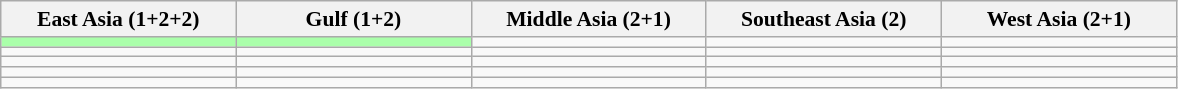<table class=wikitable style="font-size:90%;">
<tr>
<th width=150>East Asia (1+2+2)</th>
<th width=150>Gulf (1+2)</th>
<th width=150>Middle Asia (2+1)</th>
<th width=150>Southeast Asia (2)</th>
<th width=150>West Asia (2+1)</th>
</tr>
<tr>
<td bgcolor="#aaffaa"></td>
<td bgcolor="#aaffaa"></td>
<td></td>
<td></td>
<td></td>
</tr>
<tr>
<td></td>
<td></td>
<td></td>
<td></td>
<td></td>
</tr>
<tr>
<td></td>
<td></td>
<td></td>
<td></td>
<td></td>
</tr>
<tr>
<td></td>
<td></td>
<td></td>
<td></td>
<td></td>
</tr>
<tr>
<td></td>
<td></td>
<td></td>
<td></td>
<td></td>
</tr>
</table>
